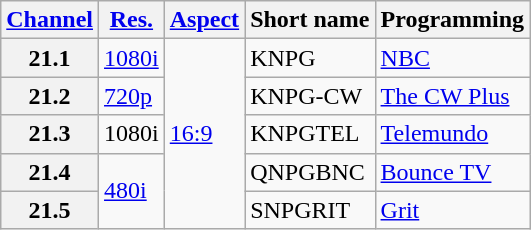<table class="wikitable">
<tr>
<th><a href='#'>Channel</a></th>
<th><a href='#'>Res.</a></th>
<th><a href='#'>Aspect</a></th>
<th>Short name</th>
<th>Programming</th>
</tr>
<tr>
<th scope = "row">21.1</th>
<td><a href='#'>1080i</a></td>
<td rowspan=5><a href='#'>16:9</a></td>
<td>KNPG</td>
<td><a href='#'>NBC</a></td>
</tr>
<tr>
<th scope = "row">21.2</th>
<td><a href='#'>720p</a></td>
<td>KNPG-CW</td>
<td><a href='#'>The CW Plus</a></td>
</tr>
<tr>
<th scope = "row">21.3</th>
<td>1080i</td>
<td>KNPGTEL</td>
<td><a href='#'>Telemundo</a></td>
</tr>
<tr>
<th scope = "row">21.4</th>
<td rowspan=2><a href='#'>480i</a></td>
<td>QNPGBNC</td>
<td><a href='#'>Bounce TV</a></td>
</tr>
<tr>
<th scope = "row">21.5</th>
<td>SNPGRIT</td>
<td><a href='#'>Grit</a></td>
</tr>
</table>
